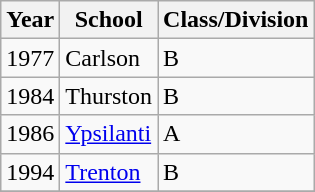<table class="wikitable">
<tr>
<th>Year</th>
<th>School</th>
<th>Class/Division</th>
</tr>
<tr>
<td>1977</td>
<td>Carlson</td>
<td>B</td>
</tr>
<tr>
<td>1984</td>
<td>Thurston</td>
<td>B</td>
</tr>
<tr>
<td>1986</td>
<td><a href='#'>Ypsilanti</a></td>
<td>A</td>
</tr>
<tr>
<td>1994</td>
<td><a href='#'>Trenton</a></td>
<td>B</td>
</tr>
<tr>
</tr>
</table>
